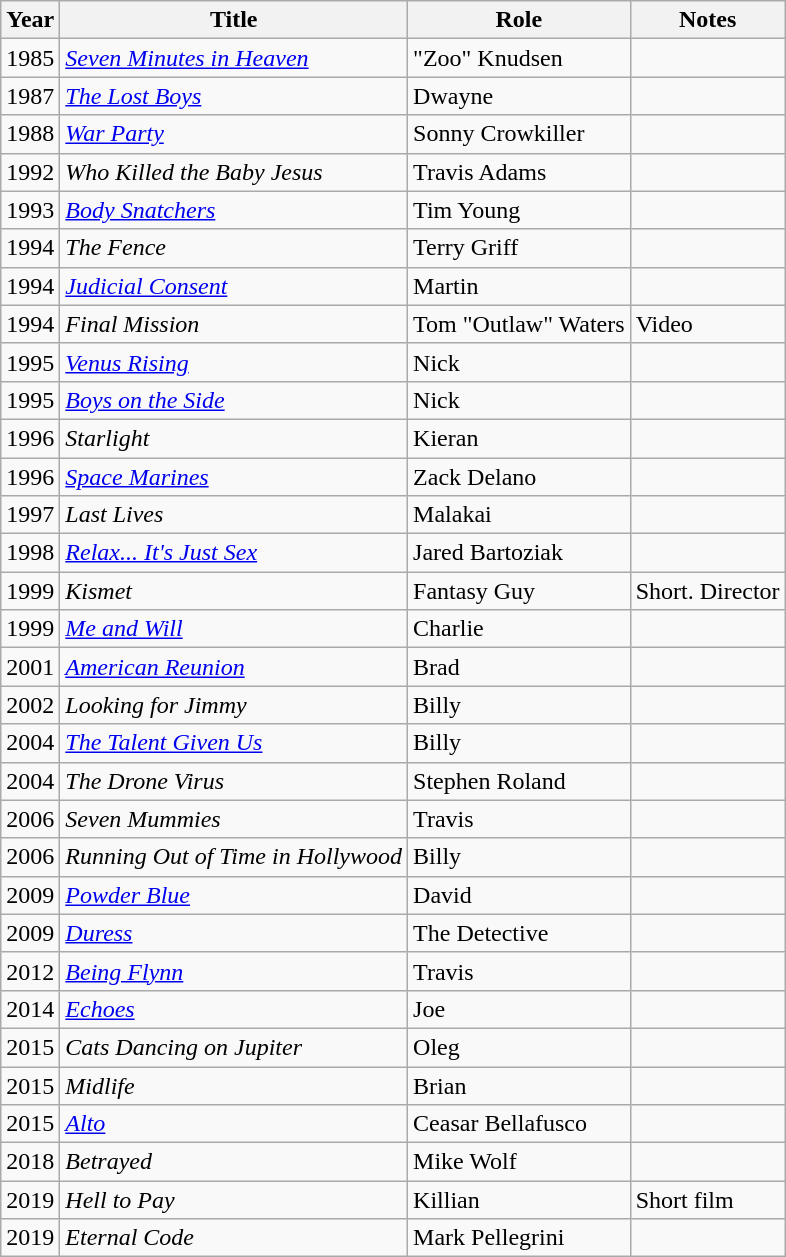<table class="wikitable sortable">
<tr>
<th>Year</th>
<th>Title</th>
<th>Role</th>
<th>Notes</th>
</tr>
<tr>
<td>1985</td>
<td><em><a href='#'>Seven Minutes in Heaven</a></em></td>
<td>"Zoo" Knudsen</td>
<td></td>
</tr>
<tr>
<td>1987</td>
<td><em><a href='#'>The Lost Boys</a></em></td>
<td>Dwayne</td>
<td></td>
</tr>
<tr>
<td>1988</td>
<td><em><a href='#'>War Party</a></em></td>
<td>Sonny Crowkiller</td>
<td></td>
</tr>
<tr>
<td>1992</td>
<td><em>Who Killed the Baby Jesus</em></td>
<td>Travis Adams</td>
<td></td>
</tr>
<tr>
<td>1993</td>
<td><em><a href='#'>Body Snatchers</a></em></td>
<td>Tim Young</td>
<td></td>
</tr>
<tr>
<td>1994</td>
<td><em>The Fence</em></td>
<td>Terry Griff</td>
<td></td>
</tr>
<tr>
<td>1994</td>
<td><em><a href='#'>Judicial Consent</a></em></td>
<td>Martin</td>
<td></td>
</tr>
<tr>
<td>1994</td>
<td><em>Final Mission</em></td>
<td>Tom "Outlaw" Waters</td>
<td>Video</td>
</tr>
<tr>
<td>1995</td>
<td><em><a href='#'>Venus Rising</a></em></td>
<td>Nick</td>
<td></td>
</tr>
<tr>
<td>1995</td>
<td><em><a href='#'>Boys on the Side</a></em></td>
<td>Nick</td>
<td></td>
</tr>
<tr>
<td>1996</td>
<td><em>Starlight</em></td>
<td>Kieran</td>
<td></td>
</tr>
<tr>
<td>1996</td>
<td><em><a href='#'>Space Marines</a></em></td>
<td>Zack Delano</td>
<td></td>
</tr>
<tr>
<td>1997</td>
<td><em>Last Lives</em></td>
<td>Malakai</td>
<td></td>
</tr>
<tr>
<td>1998</td>
<td><em><a href='#'>Relax... It's Just Sex</a></em></td>
<td>Jared Bartoziak</td>
<td></td>
</tr>
<tr>
<td>1999</td>
<td><em>Kismet</em></td>
<td>Fantasy Guy</td>
<td>Short. Director</td>
</tr>
<tr>
<td>1999</td>
<td><em><a href='#'>Me and Will</a></em></td>
<td>Charlie</td>
<td></td>
</tr>
<tr>
<td>2001</td>
<td><em><a href='#'>American Reunion</a></em></td>
<td>Brad</td>
<td></td>
</tr>
<tr>
<td>2002</td>
<td><em>Looking for Jimmy</em></td>
<td>Billy</td>
<td></td>
</tr>
<tr>
<td>2004</td>
<td><em><a href='#'>The Talent Given Us</a></em></td>
<td>Billy</td>
<td></td>
</tr>
<tr>
<td>2004</td>
<td><em>The Drone Virus</em></td>
<td>Stephen Roland</td>
<td></td>
</tr>
<tr>
<td>2006</td>
<td><em>Seven Mummies</em></td>
<td>Travis</td>
<td></td>
</tr>
<tr>
<td>2006</td>
<td><em>Running Out of Time in Hollywood</em></td>
<td>Billy</td>
<td></td>
</tr>
<tr>
<td>2009</td>
<td><em><a href='#'>Powder Blue</a></em></td>
<td>David</td>
<td></td>
</tr>
<tr>
<td>2009</td>
<td><em><a href='#'>Duress</a></em></td>
<td>The Detective</td>
<td></td>
</tr>
<tr>
<td>2012</td>
<td><em><a href='#'>Being Flynn</a></em></td>
<td>Travis</td>
<td></td>
</tr>
<tr>
<td>2014</td>
<td><em><a href='#'>Echoes</a></em></td>
<td>Joe</td>
<td></td>
</tr>
<tr>
<td>2015</td>
<td><em>Cats Dancing on Jupiter</em></td>
<td>Oleg</td>
<td></td>
</tr>
<tr>
<td>2015</td>
<td><em>Midlife</em></td>
<td>Brian</td>
<td></td>
</tr>
<tr>
<td>2015</td>
<td><em><a href='#'>Alto</a></em></td>
<td>Ceasar Bellafusco</td>
<td></td>
</tr>
<tr>
<td>2018</td>
<td><em>Betrayed</em></td>
<td>Mike Wolf</td>
<td></td>
</tr>
<tr>
<td>2019</td>
<td><em>Hell to Pay</em></td>
<td>Killian</td>
<td>Short film</td>
</tr>
<tr>
<td>2019</td>
<td><em>Eternal Code</em></td>
<td>Mark Pellegrini</td>
<td></td>
</tr>
</table>
